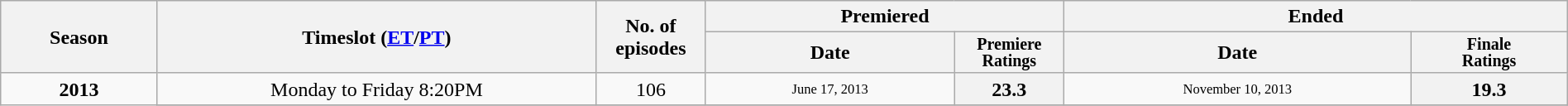<table class="wikitable plainrowheaders" style="text-align:center; width:100%;">
<tr>
<th scope="col" style="width:10%;" rowspan="2">Season</th>
<th scope="col" style="width:28%;" rowspan="2">Timeslot (<a href='#'>ET</a>/<a href='#'>PT</a>)</th>
<th scope="col" style="width:7%;" rowspan="2">No. of<br>episodes</th>
<th scope="col" colspan=2>Premiered</th>
<th scope="col" colspan=2>Ended</th>
</tr>
<tr>
<th scope="col">Date</th>
<th scope="col" span style="width:7%; font-size:smaller; line-height:100%;">Premiere<br>Ratings</th>
<th scope="col">Date</th>
<th scope="col" span style="width:10%; font-size:smaller; line-height:100%;">Finale<br>Ratings</th>
</tr>
<tr>
<th rowspan=2 style="background:#F9F9F9;text-align:center"><strong>2013</strong></th>
<td>Monday to Friday 8:20PM</td>
<td>106</td>
<td style="font-size:11px;line-height:110%">June 17, 2013</td>
<th>23.3</th>
<td style="font-size:11px;line-height:110%">November 10, 2013</td>
<th>19.3</th>
</tr>
<tr>
</tr>
</table>
